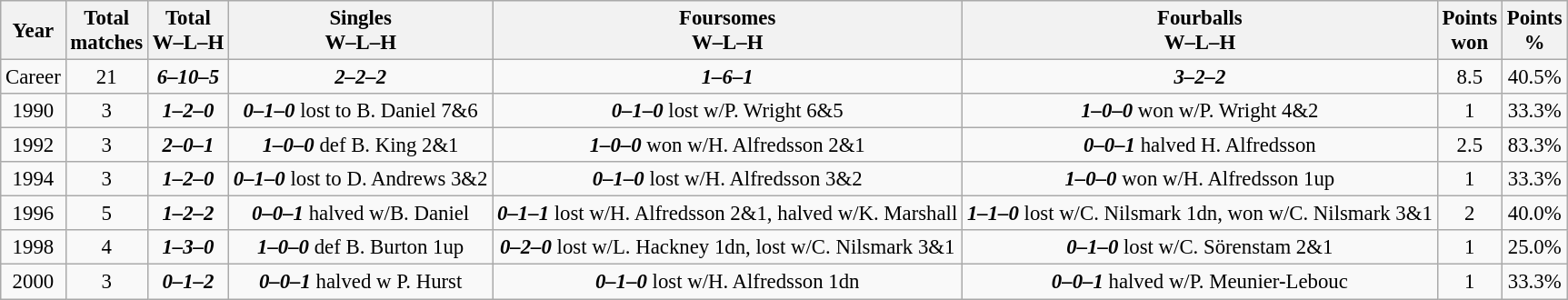<table class="wikitable" style="text-align:center; font-size: 95%;">
<tr>
<th>Year</th>
<th>Total<br>matches</th>
<th>Total<br>W–L–H</th>
<th>Singles<br>W–L–H</th>
<th>Foursomes<br>W–L–H</th>
<th>Fourballs<br>W–L–H</th>
<th>Points<br>won</th>
<th>Points<br>%</th>
</tr>
<tr>
<td>Career</td>
<td>21</td>
<td><strong><em>6–10–5</em></strong></td>
<td><strong><em>2–2–2</em></strong></td>
<td><strong><em>1–6–1</em></strong></td>
<td><strong><em>3–2–2</em></strong></td>
<td>8.5</td>
<td>40.5%</td>
</tr>
<tr>
<td>1990</td>
<td>3</td>
<td><strong><em>1–2–0</em></strong></td>
<td><strong><em>0–1–0</em></strong> lost to B. Daniel 7&6</td>
<td><strong><em>0–1–0</em></strong> lost w/P. Wright 6&5</td>
<td><strong><em>1–0–0</em></strong> won w/P. Wright 4&2</td>
<td>1</td>
<td>33.3%</td>
</tr>
<tr>
<td>1992</td>
<td>3</td>
<td><strong><em>2–0–1</em></strong></td>
<td><strong><em>1–0–0</em></strong> def B. King 2&1</td>
<td><strong><em>1–0–0</em></strong> won w/H. Alfredsson 2&1</td>
<td><strong><em>0–0–1</em></strong> halved H. Alfredsson</td>
<td>2.5</td>
<td>83.3%</td>
</tr>
<tr>
<td>1994</td>
<td>3</td>
<td><strong><em>1–2–0</em></strong></td>
<td><strong><em>0–1–0</em></strong> lost to D. Andrews 3&2</td>
<td><strong><em>0–1–0</em></strong> lost w/H. Alfredsson 3&2</td>
<td><strong><em>1–0–0</em></strong> won w/H. Alfredsson 1up</td>
<td>1</td>
<td>33.3%</td>
</tr>
<tr>
<td>1996</td>
<td>5</td>
<td><strong><em>1–2–2</em></strong></td>
<td><strong><em>0–0–1</em></strong> halved w/B. Daniel</td>
<td><strong><em>0–1–1</em></strong> lost w/H. Alfredsson 2&1, halved w/K. Marshall</td>
<td><strong><em>1–1–0</em></strong> lost w/C. Nilsmark 1dn, won w/C. Nilsmark 3&1</td>
<td>2</td>
<td>40.0%</td>
</tr>
<tr>
<td>1998</td>
<td>4</td>
<td><strong><em>1–3–0</em></strong></td>
<td><strong><em>1–0–0</em></strong> def B. Burton 1up</td>
<td><strong><em>0–2–0</em></strong> lost w/L. Hackney 1dn, lost w/C. Nilsmark 3&1</td>
<td><strong><em>0–1–0</em></strong> lost w/C. Sörenstam 2&1</td>
<td>1</td>
<td>25.0%</td>
</tr>
<tr>
<td>2000</td>
<td>3</td>
<td><strong><em>0–1–2</em></strong></td>
<td><strong><em>0–0–1</em></strong> halved w P. Hurst</td>
<td><strong><em>0–1–0</em></strong> lost w/H. Alfredsson 1dn</td>
<td><strong><em>0–0–1</em></strong> halved w/P. Meunier-Lebouc</td>
<td>1</td>
<td>33.3%</td>
</tr>
</table>
